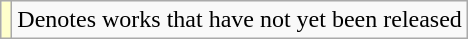<table class="wikitable">
<tr>
<td style="background:#FFFFCC;"></td>
<td>Denotes works that have not yet been released</td>
</tr>
</table>
